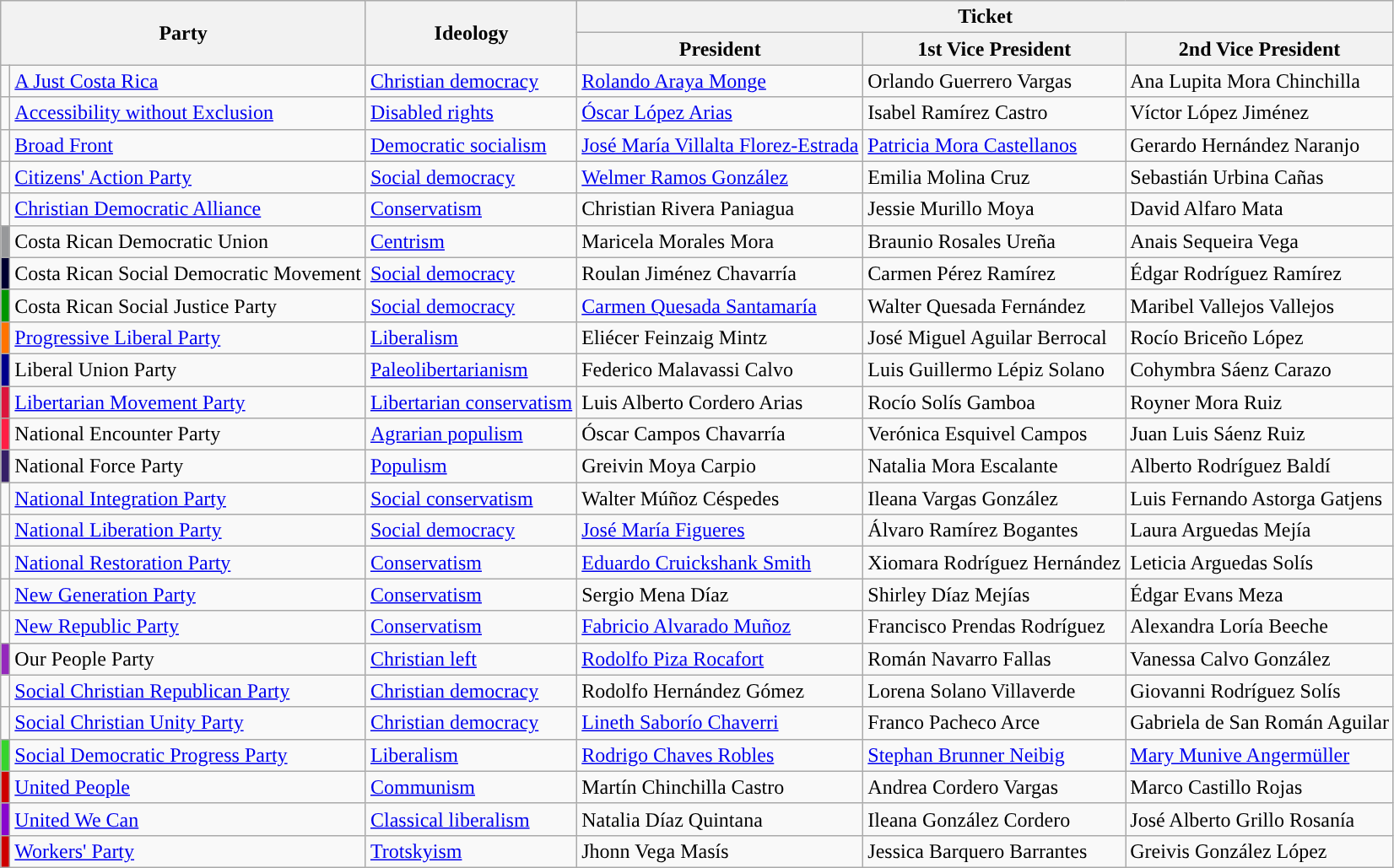<table class="wikitable sortable">
<tr>
<th colspan="2" rowspan="2">Party</th>
<th colspan="1" rowspan="2">Ideology</th>
<th colspan="3">Ticket</th>
</tr>
<tr>
<th>President</th>
<th>1st Vice President</th>
<th>2nd Vice President</th>
</tr>
<tr>
<td style="background-color:"></td>
<td><a href='#'>A Just Costa Rica</a></td>
<td><a href='#'>Christian democracy</a></td>
<td><a href='#'>Rolando Araya Monge</a></td>
<td>Orlando Guerrero Vargas</td>
<td>Ana Lupita Mora Chinchilla</td>
</tr>
<tr>
<td style="background-color:"></td>
<td><a href='#'>Accessibility without Exclusion</a></td>
<td><a href='#'>Disabled rights</a></td>
<td><a href='#'>Óscar López Arias</a></td>
<td>Isabel Ramírez Castro</td>
<td>Víctor López Jiménez</td>
</tr>
<tr>
<td style="background-color:"></td>
<td><a href='#'>Broad Front</a></td>
<td><a href='#'>Democratic socialism</a></td>
<td><a href='#'>José María Villalta Florez-Estrada</a></td>
<td><a href='#'>Patricia Mora Castellanos</a></td>
<td>Gerardo Hernández Naranjo</td>
</tr>
<tr>
<td style="background-color:"></td>
<td><a href='#'>Citizens' Action Party</a></td>
<td><a href='#'>Social democracy</a></td>
<td><a href='#'>Welmer Ramos González</a></td>
<td>Emilia Molina Cruz</td>
<td>Sebastián Urbina Cañas</td>
</tr>
<tr>
<td style="background-color:"></td>
<td><a href='#'>Christian Democratic Alliance</a></td>
<td><a href='#'>Conservatism</a></td>
<td>Christian Rivera Paniagua</td>
<td>Jessie Murillo Moya</td>
<td>David Alfaro Mata</td>
</tr>
<tr>
<td style="background-color:#97989a"></td>
<td>Costa Rican Democratic Union</td>
<td><a href='#'>Centrism</a></td>
<td>Maricela Morales Mora</td>
<td>Braunio Rosales Ureña</td>
<td>Anais Sequeira Vega</td>
</tr>
<tr>
<td style="background-color:#000030"></td>
<td>Costa Rican Social Democratic Movement</td>
<td><a href='#'>Social democracy</a></td>
<td>Roulan Jiménez Chavarría</td>
<td>Carmen Pérez Ramírez</td>
<td>Édgar Rodríguez Ramírez</td>
</tr>
<tr>
<td style="background-color:#009600"></td>
<td>Costa Rican Social Justice Party</td>
<td><a href='#'>Social democracy</a></td>
<td><a href='#'>Carmen Quesada Santamaría</a></td>
<td>Walter Quesada Fernández</td>
<td>Maribel Vallejos Vallejos</td>
</tr>
<tr>
<td style="background-color:#FF7300"></td>
<td><a href='#'>Progressive Liberal Party</a></td>
<td><a href='#'>Liberalism</a></td>
<td>Eliécer Feinzaig Mintz</td>
<td>José Miguel Aguilar Berrocal</td>
<td>Rocío Briceño López</td>
</tr>
<tr>
<td style="background-color:#00008B"></td>
<td>Liberal Union Party</td>
<td><a href='#'>Paleolibertarianism</a></td>
<td>Federico Malavassi Calvo</td>
<td>Luis Guillermo Lépiz Solano</td>
<td>Cohymbra Sáenz Carazo</td>
</tr>
<tr>
<td style="background-color:#DC143C"></td>
<td><a href='#'>Libertarian Movement Party</a></td>
<td><a href='#'>Libertarian conservatism</a></td>
<td>Luis Alberto Cordero Arias</td>
<td>Rocío Solís Gamboa</td>
<td>Royner Mora Ruiz</td>
</tr>
<tr>
<td style="background-color:#ff1e44"></td>
<td>National Encounter Party</td>
<td><a href='#'>Agrarian populism</a></td>
<td>Óscar Campos Chavarría</td>
<td>Verónica Esquivel Campos</td>
<td>Juan Luis Sáenz Ruiz</td>
</tr>
<tr>
<td style="background-color:#361f67"></td>
<td>National Force Party</td>
<td><a href='#'>Populism</a></td>
<td>Greivin Moya Carpio</td>
<td>Natalia Mora Escalante</td>
<td>Alberto Rodríguez Baldí</td>
</tr>
<tr>
<td style="background-color:"></td>
<td><a href='#'>National Integration Party</a></td>
<td><a href='#'>Social conservatism</a></td>
<td>Walter Múñoz Céspedes</td>
<td>Ileana Vargas González</td>
<td>Luis Fernando Astorga Gatjens</td>
</tr>
<tr>
<td style="background-color:"></td>
<td><a href='#'>National Liberation Party</a></td>
<td><a href='#'>Social democracy</a></td>
<td><a href='#'>José María Figueres</a></td>
<td>Álvaro Ramírez Bogantes</td>
<td>Laura Arguedas Mejía</td>
</tr>
<tr>
<td style="background-color:"></td>
<td><a href='#'>National Restoration Party</a></td>
<td><a href='#'>Conservatism</a></td>
<td><a href='#'>Eduardo Cruickshank Smith</a></td>
<td>Xiomara Rodríguez Hernández</td>
<td>Leticia Arguedas Solís</td>
</tr>
<tr>
<td style="background-color:"></td>
<td><a href='#'>New Generation Party</a></td>
<td><a href='#'>Conservatism</a></td>
<td>Sergio Mena Díaz</td>
<td>Shirley Díaz Mejías</td>
<td>Édgar Evans Meza</td>
</tr>
<tr>
<td style="background-color:"></td>
<td><a href='#'>New Republic Party</a></td>
<td><a href='#'>Conservatism</a></td>
<td><a href='#'>Fabricio Alvarado Muñoz</a></td>
<td>Francisco Prendas Rodríguez</td>
<td>Alexandra Loría Beeche</td>
</tr>
<tr>
<td style="background-color:#9428bc"></td>
<td>Our People Party</td>
<td><a href='#'>Christian left</a></td>
<td><a href='#'>Rodolfo Piza Rocafort</a></td>
<td>Román Navarro Fallas</td>
<td>Vanessa Calvo González</td>
</tr>
<tr>
<td style="background-color:"></td>
<td><a href='#'>Social Christian Republican Party</a></td>
<td><a href='#'>Christian democracy</a></td>
<td>Rodolfo Hernández Gómez</td>
<td>Lorena Solano Villaverde</td>
<td>Giovanni Rodríguez Solís</td>
</tr>
<tr>
<td style="background-color:"></td>
<td><a href='#'>Social Christian Unity Party</a></td>
<td><a href='#'>Christian democracy</a></td>
<td><a href='#'>Lineth Saborío Chaverri</a></td>
<td>Franco Pacheco Arce</td>
<td>Gabriela de San Román Aguilar</td>
</tr>
<tr>
<td style="background-color:#36d42c"></td>
<td><a href='#'>Social Democratic Progress Party</a></td>
<td><a href='#'>Liberalism</a></td>
<td><a href='#'>Rodrigo Chaves Robles</a></td>
<td><a href='#'>Stephan Brunner Neibig</a></td>
<td><a href='#'>Mary Munive Angermüller</a></td>
</tr>
<tr>
<td style="background-color:#ce0000"></td>
<td><a href='#'>United People</a></td>
<td><a href='#'>Communism</a></td>
<td>Martín Chinchilla Castro</td>
<td>Andrea Cordero Vargas</td>
<td>Marco Castillo Rojas</td>
</tr>
<tr>
<td style="background-color:#8806CE"></td>
<td><a href='#'>United We Can</a></td>
<td><a href='#'>Classical liberalism</a></td>
<td>Natalia Díaz Quintana</td>
<td>Ileana González Cordero</td>
<td>José Alberto Grillo Rosanía</td>
</tr>
<tr>
<td style="background-color:#ce0000"></td>
<td><a href='#'>Workers' Party</a></td>
<td><a href='#'>Trotskyism</a></td>
<td>Jhonn Vega Masís</td>
<td>Jessica Barquero Barrantes</td>
<td>Greivis González López</td>
</tr>
</table>
